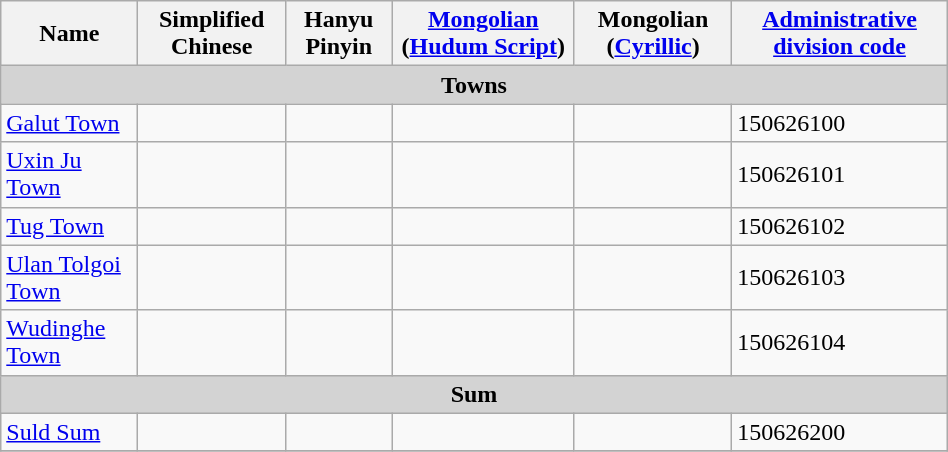<table class="wikitable" align="center" style="width:50%; border="1">
<tr>
<th>Name</th>
<th>Simplified Chinese</th>
<th>Hanyu Pinyin</th>
<th><a href='#'>Mongolian</a> (<a href='#'>Hudum Script</a>)</th>
<th>Mongolian (<a href='#'>Cyrillic</a>)</th>
<th><a href='#'>Administrative division code</a></th>
</tr>
<tr>
<td colspan="6"  style="text-align:center; background:#d3d3d3;"><strong>Towns</strong></td>
</tr>
<tr --------->
<td><a href='#'>Galut Town</a></td>
<td></td>
<td></td>
<td></td>
<td></td>
<td>150626100</td>
</tr>
<tr>
<td><a href='#'>Uxin Ju Town</a></td>
<td></td>
<td></td>
<td></td>
<td></td>
<td>150626101</td>
</tr>
<tr>
<td><a href='#'>Tug Town</a></td>
<td></td>
<td></td>
<td></td>
<td></td>
<td>150626102</td>
</tr>
<tr>
<td><a href='#'>Ulan Tolgoi Town</a></td>
<td></td>
<td></td>
<td></td>
<td></td>
<td>150626103</td>
</tr>
<tr>
<td><a href='#'>Wudinghe Town</a></td>
<td></td>
<td></td>
<td></td>
<td></td>
<td>150626104</td>
</tr>
<tr>
<td colspan="6"  style="text-align:center; background:#d3d3d3;"><strong>Sum</strong></td>
</tr>
<tr --------->
<td><a href='#'>Suld Sum</a></td>
<td></td>
<td></td>
<td></td>
<td></td>
<td>150626200</td>
</tr>
<tr>
</tr>
</table>
